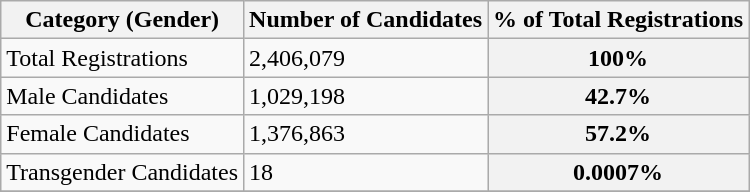<table class="wikitable">
<tr>
<th>Category (Gender)</th>
<th>Number of Candidates</th>
<th>% of Total Registrations</th>
</tr>
<tr>
<td>Total Registrations</td>
<td>2,406,079</td>
<th>100%</th>
</tr>
<tr>
<td>Male Candidates</td>
<td>1,029,198</td>
<th>42.7%</th>
</tr>
<tr>
<td>Female Candidates</td>
<td>1,376,863</td>
<th>57.2%</th>
</tr>
<tr>
<td>Transgender Candidates</td>
<td>18</td>
<th>0.0007%</th>
</tr>
<tr>
</tr>
</table>
